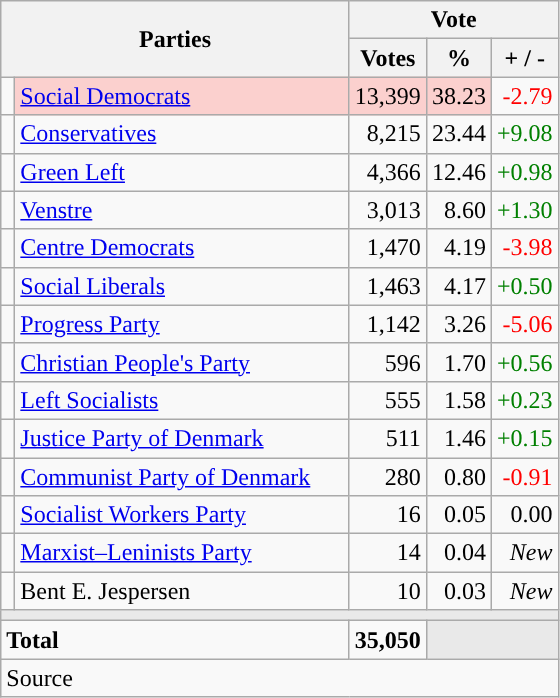<table class="wikitable" style="text-align:right;">
<tr>
<th style="text-align:centre;" rowspan="2" colspan="2" width="225">Parties</th>
<th colspan="3">Vote</th>
</tr>
<tr>
<th width="15">Votes</th>
<th width="15">%</th>
<th width="15">+ / -</th>
</tr>
<tr>
<td width="2" style="color:inherit;background:"></td>
<td bgcolor=#fbd0ce  align="left"><a href='#'>Social Democrats</a></td>
<td bgcolor=#fbd0ce>13,399</td>
<td bgcolor=#fbd0ce>38.23</td>
<td style=color:red;>-2.79</td>
</tr>
<tr>
<td width="2" style="color:inherit;background:"></td>
<td align="left"><a href='#'>Conservatives</a></td>
<td>8,215</td>
<td>23.44</td>
<td style=color:green;>+9.08</td>
</tr>
<tr>
<td width="2" style="color:inherit;background:"></td>
<td align="left"><a href='#'>Green Left</a></td>
<td>4,366</td>
<td>12.46</td>
<td style=color:green;>+0.98</td>
</tr>
<tr>
<td width="2" style="color:inherit;background:"></td>
<td align="left"><a href='#'>Venstre</a></td>
<td>3,013</td>
<td>8.60</td>
<td style=color:green;>+1.30</td>
</tr>
<tr>
<td width="2" style="color:inherit;background:"></td>
<td align="left"><a href='#'>Centre Democrats</a></td>
<td>1,470</td>
<td>4.19</td>
<td style=color:red;>-3.98</td>
</tr>
<tr>
<td width="2" style="color:inherit;background:"></td>
<td align="left"><a href='#'>Social Liberals</a></td>
<td>1,463</td>
<td>4.17</td>
<td style=color:green;>+0.50</td>
</tr>
<tr>
<td width="2" style="color:inherit;background:"></td>
<td align="left"><a href='#'>Progress Party</a></td>
<td>1,142</td>
<td>3.26</td>
<td style=color:red;>-5.06</td>
</tr>
<tr>
<td width="2" style="color:inherit;background:"></td>
<td align="left"><a href='#'>Christian People's Party</a></td>
<td>596</td>
<td>1.70</td>
<td style=color:green;>+0.56</td>
</tr>
<tr>
<td width="2" style="color:inherit;background:"></td>
<td align="left"><a href='#'>Left Socialists</a></td>
<td>555</td>
<td>1.58</td>
<td style=color:green;>+0.23</td>
</tr>
<tr>
<td width="2" style="color:inherit;background:"></td>
<td align="left"><a href='#'>Justice Party of Denmark</a></td>
<td>511</td>
<td>1.46</td>
<td style=color:green;>+0.15</td>
</tr>
<tr>
<td width="2" style="color:inherit;background:"></td>
<td align="left"><a href='#'>Communist Party of Denmark</a></td>
<td>280</td>
<td>0.80</td>
<td style=color:red;>-0.91</td>
</tr>
<tr>
<td width="2" style="color:inherit;background:"></td>
<td align="left"><a href='#'>Socialist Workers Party</a></td>
<td>16</td>
<td>0.05</td>
<td>0.00</td>
</tr>
<tr>
<td width="2" style="color:inherit;background:"></td>
<td align="left"><a href='#'>Marxist–Leninists Party</a></td>
<td>14</td>
<td>0.04</td>
<td><em>New</em></td>
</tr>
<tr>
<td width="2" style="color:inherit;background:"></td>
<td align="left">Bent E.  Jespersen</td>
<td>10</td>
<td>0.03</td>
<td><em>New</em></td>
</tr>
<tr>
<td colspan="7" bgcolor="#E9E9E9"></td>
</tr>
<tr>
<td align="left" colspan="2"><strong>Total</strong></td>
<td><strong>35,050</strong></td>
<td bgcolor="#E9E9E9" colspan="2"></td>
</tr>
<tr>
<td align="left" colspan="6">Source</td>
</tr>
</table>
